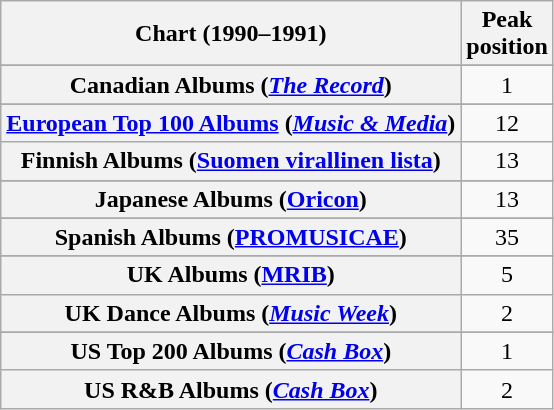<table class="wikitable sortable plainrowheaders" style="text-align:center">
<tr>
<th scope="col">Chart (1990–1991)</th>
<th scope="col">Peak<br>position</th>
</tr>
<tr>
</tr>
<tr>
</tr>
<tr>
<th scope="row">Canadian Albums (<em><a href='#'>The Record</a></em>)</th>
<td>1</td>
</tr>
<tr>
</tr>
<tr>
<th scope="row"><a href='#'>European Top 100 Albums</a> (<em><a href='#'>Music & Media</a></em>)</th>
<td>12</td>
</tr>
<tr>
<th scope="row">Finnish Albums (<a href='#'>Suomen virallinen lista</a>)</th>
<td>13</td>
</tr>
<tr>
</tr>
<tr>
</tr>
<tr>
<th scope="row">Japanese Albums (<a href='#'>Oricon</a>)</th>
<td>13</td>
</tr>
<tr>
</tr>
<tr>
</tr>
<tr>
<th scope="row">Spanish Albums (<a href='#'>PROMUSICAE</a>)</th>
<td>35</td>
</tr>
<tr>
</tr>
<tr>
</tr>
<tr>
</tr>
<tr>
<th scope="row">UK Albums (<a href='#'>MRIB</a>)</th>
<td>5</td>
</tr>
<tr>
<th scope="row">UK Dance Albums (<em><a href='#'>Music Week</a></em>)</th>
<td>2</td>
</tr>
<tr>
</tr>
<tr>
</tr>
<tr>
<th scope="row">US Top 200 Albums (<em><a href='#'>Cash Box</a></em>)</th>
<td>1</td>
</tr>
<tr>
<th scope="row">US R&B Albums (<em><a href='#'>Cash Box</a></em>)</th>
<td>2</td>
</tr>
</table>
